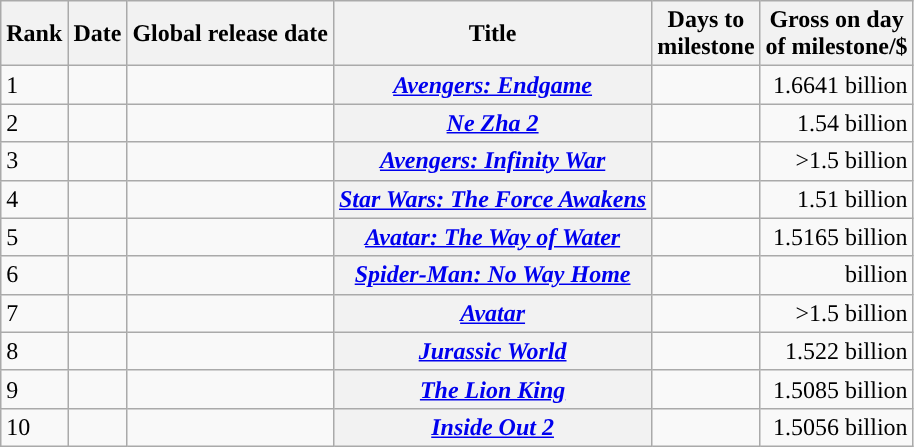<table class="wikitable">
<tr>
<th scope="col">Rank</th>
<th scope="col">Date</th>
<th>Global release date</th>
<th scope="col">Title</th>
<th scope="col">Days to<br> milestone</th>
<th scope="col">Gross on day<br> of milestone/$</th>
</tr>
<tr>
<td>1</td>
<td></td>
<td></td>
<th scope="row"><em><a href='#'>Avengers: Endgame</a></em></th>
<td style="text-align:right;"></td>
<td style="text-align:right;">1.6641 billion</td>
</tr>
<tr>
<td>2</td>
<td></td>
<td></td>
<th scope="row"><em><a href='#'>Ne Zha 2</a></em></th>
<td style="text-align:right;"></td>
<td style="text-align:right;">1.54 billion</td>
</tr>
<tr>
<td>3</td>
<td></td>
<td></td>
<th scope="row"><em><a href='#'>Avengers: Infinity War</a></em></th>
<td style="text-align:right;"></td>
<td style="text-align:right;">>1.5 billion</td>
</tr>
<tr>
<td>4</td>
<td></td>
<td></td>
<th scope="row"><em><a href='#'>Star Wars: The Force Awakens</a></em></th>
<td style="text-align:right;"></td>
<td style="text-align:right;">1.51 billion</td>
</tr>
<tr>
<td>5</td>
<td></td>
<td></td>
<th scope="row"><em><a href='#'>Avatar: The Way of Water</a></em></th>
<td style="text-align:right;"></td>
<td style="text-align:right;">1.5165 billion</td>
</tr>
<tr>
<td>6</td>
<td></td>
<td></td>
<th scope="row"><em><a href='#'>Spider-Man: No Way Home</a></em></th>
<td style="text-align:right;"></td>
<td style="text-align:right;"> billion</td>
</tr>
<tr>
<td>7</td>
<td></td>
<td></td>
<th scope="row"><em><a href='#'>Avatar</a></em></th>
<td style="text-align:right;"></td>
<td style="text-align:right;">>1.5 billion</td>
</tr>
<tr>
<td>8</td>
<td></td>
<td></td>
<th scope="row"><em><a href='#'>Jurassic World</a></em></th>
<td style="text-align:right;"></td>
<td style="text-align:right;">1.522 billion</td>
</tr>
<tr>
<td>9</td>
<td></td>
<td></td>
<th scope="row"><em><a href='#'>The Lion King</a></em></th>
<td style="text-align:right;"></td>
<td style="text-align:right;">1.5085 billion</td>
</tr>
<tr>
<td>10</td>
<td></td>
<td></td>
<th scope="row"><em><a href='#'>Inside Out 2</a></em></th>
<td style="text-align:right;"></td>
<td style="text-align:right;">1.5056 billion</td>
</tr>
</table>
